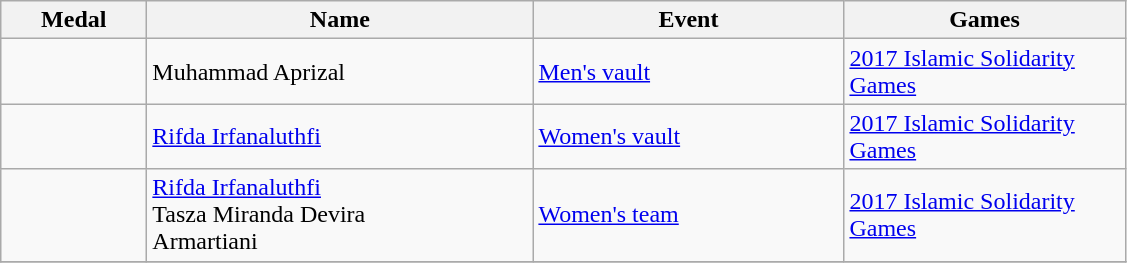<table class="wikitable sortable" style="font-size:100%">
<tr>
<th width="90">Medal</th>
<th width="250">Name</th>
<th width="200">Event</th>
<th width="180">Games</th>
</tr>
<tr>
<td></td>
<td>Muhammad Aprizal</td>
<td><a href='#'>Men's vault</a></td>
<td><a href='#'>2017 Islamic Solidarity Games</a></td>
</tr>
<tr>
<td></td>
<td><a href='#'>Rifda Irfanaluthfi</a></td>
<td><a href='#'>Women's vault</a></td>
<td><a href='#'>2017 Islamic Solidarity Games</a></td>
</tr>
<tr>
<td></td>
<td><a href='#'>Rifda Irfanaluthfi</a><br>Tasza Miranda Devira<br> Armartiani</td>
<td><a href='#'>Women's team</a></td>
<td><a href='#'>2017 Islamic Solidarity Games</a></td>
</tr>
<tr>
</tr>
</table>
